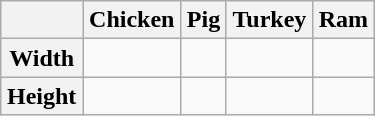<table class="wikitable" align="right" style="text-align:center;" width=250>
<tr>
<th></th>
<th>Chicken</th>
<th>Pig</th>
<th>Turkey</th>
<th>Ram</th>
</tr>
<tr>
<th>Width</th>
<td></td>
<td></td>
<td></td>
<td></td>
</tr>
<tr>
<th>Height</th>
<td></td>
<td></td>
<td></td>
<td></td>
</tr>
</table>
